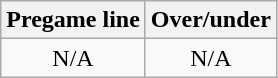<table class="wikitable">
<tr align="center">
<th style=>Pregame line</th>
<th style=>Over/under</th>
</tr>
<tr align="center">
<td>N/A</td>
<td>N/A</td>
</tr>
</table>
